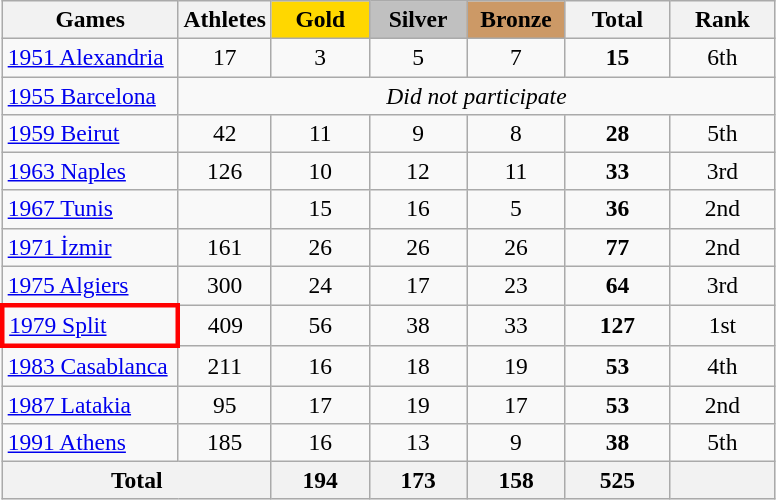<table class="wikitable" style="text-align:center; font-size:98%;">
<tr>
<th width=110px>Games</th>
<th>Athletes</th>
<td style="background:gold; width:3.7em; font-weight:bold;">Gold</td>
<td style="background:silver; width:3.7em; font-weight:bold;">Silver</td>
<td style="background:#c96; width:3.7em; font-weight:bold;">Bronze</td>
<th style="width:4em; font-weight:bold;">Total</th>
<th style="width:4em; font-weight:bold;">Rank</th>
</tr>
<tr>
<td align=left><a href='#'>1951 Alexandria</a></td>
<td>17</td>
<td>3</td>
<td>5</td>
<td>7</td>
<td><strong>15</strong></td>
<td>6th</td>
</tr>
<tr>
<td align=left><a href='#'>1955 Barcelona</a></td>
<td colspan=6><em>Did not participate</em></td>
</tr>
<tr>
<td align=left><a href='#'>1959 Beirut</a></td>
<td>42</td>
<td>11</td>
<td>9</td>
<td>8</td>
<td><strong>28</strong></td>
<td>5th</td>
</tr>
<tr>
<td align=left><a href='#'>1963 Naples</a></td>
<td>126</td>
<td>10</td>
<td>12</td>
<td>11</td>
<td><strong>33</strong></td>
<td>3rd</td>
</tr>
<tr>
<td align=left><a href='#'>1967 Tunis</a></td>
<td></td>
<td>15</td>
<td>16</td>
<td>5</td>
<td><strong>36</strong></td>
<td>2nd</td>
</tr>
<tr>
<td align=left><a href='#'>1971 İzmir</a></td>
<td>161</td>
<td>26</td>
<td>26</td>
<td>26</td>
<td><strong>77</strong></td>
<td>2nd</td>
</tr>
<tr>
<td align=left><a href='#'>1975 Algiers</a></td>
<td>300</td>
<td>24</td>
<td>17</td>
<td>23</td>
<td><strong>64</strong></td>
<td>3rd</td>
</tr>
<tr>
<td align=left style="border: 3px solid red"><a href='#'>1979 Split</a></td>
<td>409</td>
<td>56</td>
<td>38</td>
<td>33</td>
<td><strong>127</strong></td>
<td>1st</td>
</tr>
<tr>
<td align=left><a href='#'>1983 Casablanca</a></td>
<td>211</td>
<td>16</td>
<td>18</td>
<td>19</td>
<td><strong>53</strong></td>
<td>4th</td>
</tr>
<tr>
<td align=left><a href='#'>1987 Latakia</a></td>
<td>95</td>
<td>17</td>
<td>19</td>
<td>17</td>
<td><strong>53</strong></td>
<td>2nd</td>
</tr>
<tr>
<td align=left><a href='#'>1991 Athens</a></td>
<td>185</td>
<td>16</td>
<td>13</td>
<td>9</td>
<td><strong>38</strong></td>
<td>5th</td>
</tr>
<tr>
<th colspan=2>Total</th>
<th>194</th>
<th>173</th>
<th>158</th>
<th>525</th>
<th></th>
</tr>
</table>
